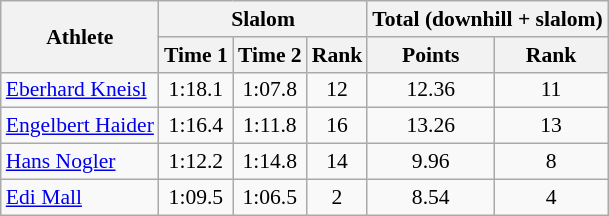<table class="wikitable" style="font-size:90%">
<tr>
<th rowspan="2">Athlete</th>
<th colspan="3">Slalom</th>
<th colspan="2">Total (downhill + slalom)</th>
</tr>
<tr>
<th>Time 1</th>
<th>Time 2</th>
<th>Rank</th>
<th>Points</th>
<th>Rank</th>
</tr>
<tr>
<td><a href='#'>Eberhard Kneisl</a></td>
<td align="center">1:18.1</td>
<td align="center">1:07.8</td>
<td align="center">12</td>
<td align="center">12.36</td>
<td align="center">11</td>
</tr>
<tr>
<td><a href='#'>Engelbert Haider</a></td>
<td align="center">1:16.4</td>
<td align="center">1:11.8</td>
<td align="center">16</td>
<td align="center">13.26</td>
<td align="center">13</td>
</tr>
<tr>
<td><a href='#'>Hans Nogler</a></td>
<td align="center">1:12.2</td>
<td align="center">1:14.8</td>
<td align="center">14</td>
<td align="center">9.96</td>
<td align="center">8</td>
</tr>
<tr>
<td><a href='#'>Edi Mall</a></td>
<td align="center">1:09.5</td>
<td align="center">1:06.5</td>
<td align="center">2</td>
<td align="center">8.54</td>
<td align="center">4</td>
</tr>
</table>
